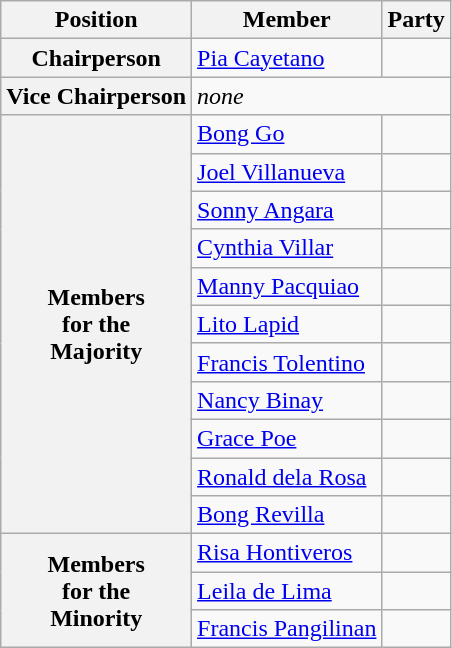<table class="wikitable">
<tr>
<th>Position</th>
<th>Member</th>
<th colspan="2">Party</th>
</tr>
<tr>
<th><strong>Chairperson</strong></th>
<td><a href='#'>Pia Cayetano</a></td>
<td></td>
</tr>
<tr>
<th><strong>Vice Chairperson</strong></th>
<td colspan=3><em>none</em></td>
</tr>
<tr>
<th rowspan="11"><strong>Members</strong><br><strong>for the</strong><br><strong>Majority</strong></th>
<td><a href='#'>Bong Go</a></td>
<td></td>
</tr>
<tr>
<td><a href='#'>Joel Villanueva</a></td>
<td></td>
</tr>
<tr>
<td><a href='#'>Sonny Angara</a></td>
<td></td>
</tr>
<tr>
<td><a href='#'>Cynthia Villar</a></td>
<td></td>
</tr>
<tr>
<td><a href='#'>Manny Pacquiao</a></td>
<td></td>
</tr>
<tr>
<td><a href='#'>Lito Lapid</a></td>
<td></td>
</tr>
<tr>
<td><a href='#'>Francis Tolentino</a></td>
<td></td>
</tr>
<tr>
<td><a href='#'>Nancy Binay</a></td>
<td></td>
</tr>
<tr>
<td><a href='#'>Grace Poe</a></td>
<td></td>
</tr>
<tr>
<td><a href='#'>Ronald dela Rosa</a></td>
<td></td>
</tr>
<tr>
<td><a href='#'>Bong Revilla</a></td>
<td></td>
</tr>
<tr>
<th rowspan=3><strong>Members</strong><br><strong>for the</strong><br><strong>Minority</strong></th>
<td><a href='#'>Risa Hontiveros</a></td>
<td></td>
</tr>
<tr>
<td><a href='#'>Leila de Lima</a></td>
<td></td>
</tr>
<tr>
<td><a href='#'>Francis Pangilinan</a></td>
<td></td>
</tr>
</table>
